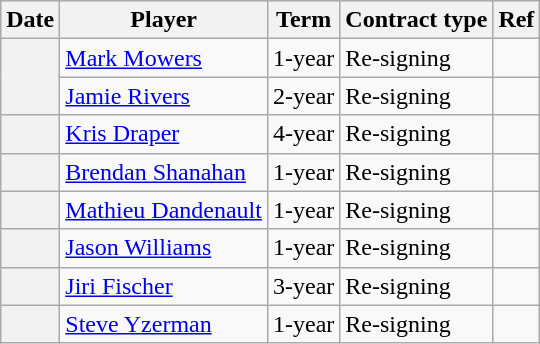<table class="wikitable plainrowheaders">
<tr style="background:#ddd; text-align:center;">
<th>Date</th>
<th>Player</th>
<th>Term</th>
<th>Contract type</th>
<th>Ref</th>
</tr>
<tr>
<th scope="row" rowspan=2></th>
<td><a href='#'>Mark Mowers</a></td>
<td>1-year</td>
<td>Re-signing</td>
<td></td>
</tr>
<tr>
<td><a href='#'>Jamie Rivers</a></td>
<td>2-year</td>
<td>Re-signing</td>
<td></td>
</tr>
<tr>
<th scope="row"></th>
<td><a href='#'>Kris Draper</a></td>
<td>4-year</td>
<td>Re-signing</td>
<td></td>
</tr>
<tr>
<th scope="row"></th>
<td><a href='#'>Brendan Shanahan</a></td>
<td>1-year</td>
<td>Re-signing</td>
<td></td>
</tr>
<tr>
<th scope="row"></th>
<td><a href='#'>Mathieu Dandenault</a></td>
<td>1-year</td>
<td>Re-signing</td>
<td></td>
</tr>
<tr>
<th scope="row"></th>
<td><a href='#'>Jason Williams</a></td>
<td>1-year</td>
<td>Re-signing</td>
<td></td>
</tr>
<tr>
<th scope="row"></th>
<td><a href='#'>Jiri Fischer</a></td>
<td>3-year</td>
<td>Re-signing</td>
<td></td>
</tr>
<tr>
<th scope="row"></th>
<td><a href='#'>Steve Yzerman</a></td>
<td>1-year</td>
<td>Re-signing</td>
<td></td>
</tr>
</table>
